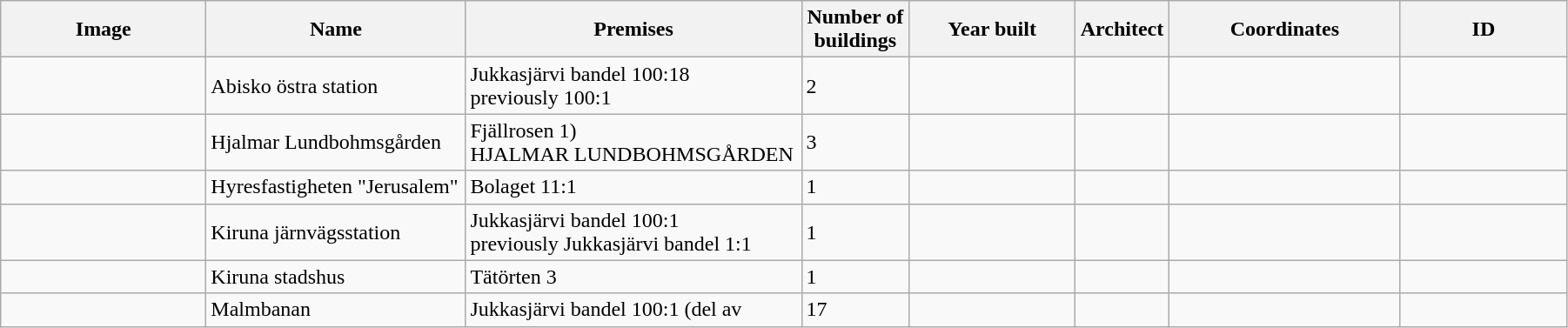<table class="wikitable" width="95%">
<tr>
<th width="150">Image</th>
<th>Name</th>
<th>Premises</th>
<th width="75">Number of<br>buildings</th>
<th width="120">Year built</th>
<th>Architect</th>
<th width="170">Coordinates</th>
<th width="120">ID</th>
</tr>
<tr>
<td></td>
<td>Abisko östra station</td>
<td>Jukkasjärvi bandel 100:18<br>previously 100:1</td>
<td>2</td>
<td></td>
<td></td>
<td></td>
<td></td>
</tr>
<tr>
<td></td>
<td>Hjalmar Lundbohmsgården</td>
<td>Fjällrosen 1)<br>HJALMAR LUNDBOHMSGÅRDEN</td>
<td>3</td>
<td></td>
<td></td>
<td></td>
<td></td>
</tr>
<tr>
<td></td>
<td Jerusalem (byggnad)>Hyresfastigheten "Jerusalem"</td>
<td>Bolaget 11:1</td>
<td>1</td>
<td></td>
<td></td>
<td></td>
<td></td>
</tr>
<tr>
<td></td>
<td>Kiruna järnvägsstation</td>
<td>Jukkasjärvi bandel 100:1<br>previously Jukkasjärvi bandel 1:1</td>
<td>1</td>
<td></td>
<td></td>
<td></td>
<td></td>
</tr>
<tr>
<td></td>
<td>Kiruna stadshus</td>
<td>Tätörten 3</td>
<td>1</td>
<td></td>
<td></td>
<td></td>
<td></td>
</tr>
<tr>
<td></td>
<td>Malmbanan</td>
<td>Jukkasjärvi bandel 100:1 (del av</td>
<td>17</td>
<td></td>
<td></td>
<td></td>
<td></td>
</tr>
</table>
